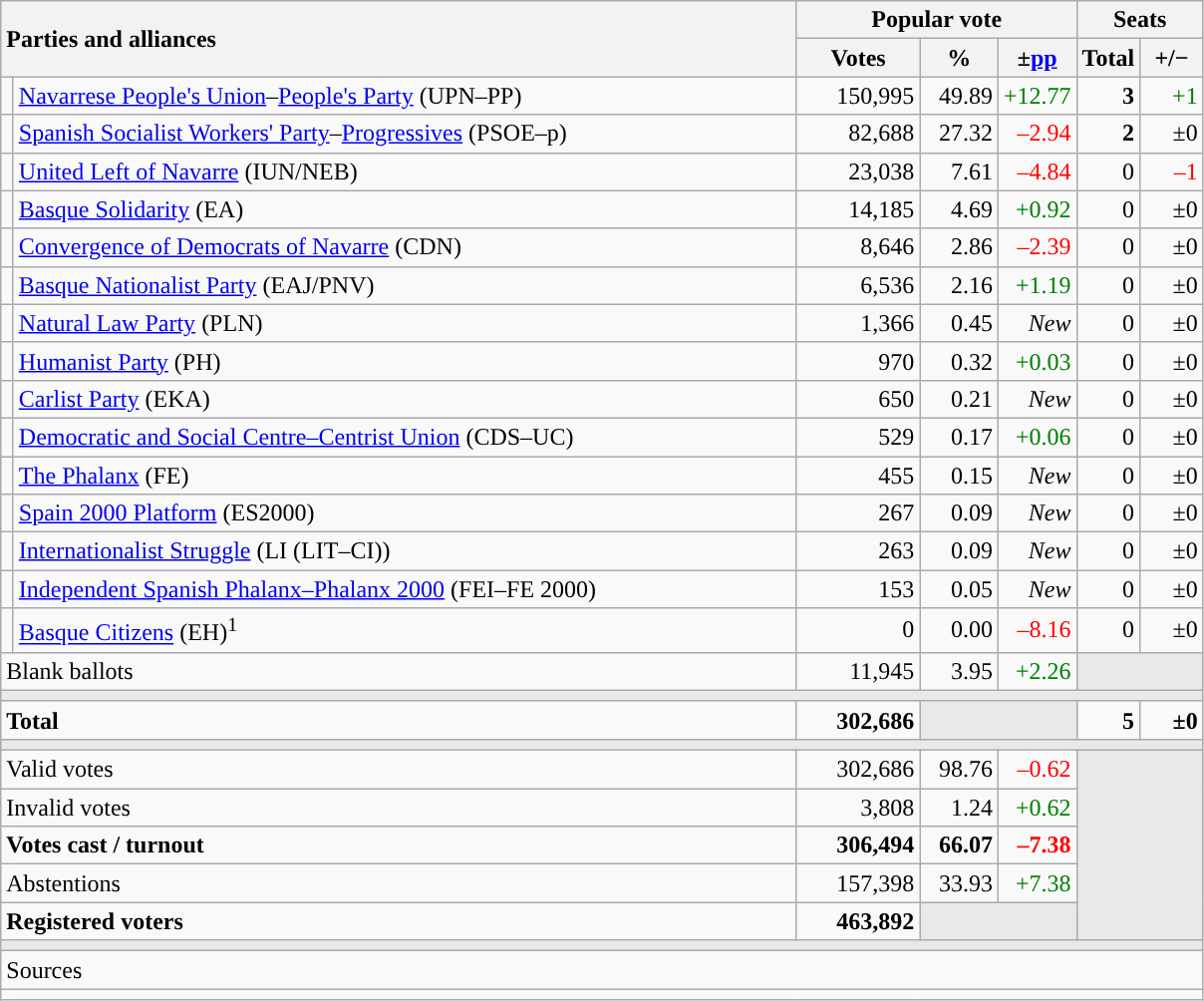<table class="wikitable" style="text-align:right;">
<tr>
<th style="text-align:left;" rowspan="2" colspan="2" width="525">Parties and alliances</th>
<th colspan="3">Popular vote</th>
<th colspan="2">Seats</th>
</tr>
<tr>
<th width="75">Votes</th>
<th width="45">%</th>
<th width="45">±<a href='#'>pp</a></th>
<th width="35">Total</th>
<th width="35">+/−</th>
</tr>
<tr>
<td width="1" style="color:inherit;background:"></td>
<td align="left"><a href='#'>Navarrese People's Union</a>–<a href='#'>People's Party</a> (UPN–PP)</td>
<td>150,995</td>
<td>49.89</td>
<td style="color:green;">+12.77</td>
<td><strong>3</strong></td>
<td style="color:green;">+1</td>
</tr>
<tr>
<td style="color:inherit;background:"></td>
<td align="left"><a href='#'>Spanish Socialist Workers' Party</a>–<a href='#'>Progressives</a> (PSOE–p)</td>
<td>82,688</td>
<td>27.32</td>
<td style="color:red;">–2.94</td>
<td><strong>2</strong></td>
<td>±0</td>
</tr>
<tr>
<td style="color:inherit;background:"></td>
<td align="left"><a href='#'>United Left of Navarre</a> (IUN/NEB)</td>
<td>23,038</td>
<td>7.61</td>
<td style="color:red;">–4.84</td>
<td>0</td>
<td style="color:red;">–1</td>
</tr>
<tr>
<td style="color:inherit;background:"></td>
<td align="left"><a href='#'>Basque Solidarity</a> (EA)</td>
<td>14,185</td>
<td>4.69</td>
<td style="color:green;">+0.92</td>
<td>0</td>
<td>±0</td>
</tr>
<tr>
<td style="color:inherit;background:"></td>
<td align="left"><a href='#'>Convergence of Democrats of Navarre</a> (CDN)</td>
<td>8,646</td>
<td>2.86</td>
<td style="color:red;">–2.39</td>
<td>0</td>
<td>±0</td>
</tr>
<tr>
<td style="color:inherit;background:"></td>
<td align="left"><a href='#'>Basque Nationalist Party</a> (EAJ/PNV)</td>
<td>6,536</td>
<td>2.16</td>
<td style="color:green;">+1.19</td>
<td>0</td>
<td>±0</td>
</tr>
<tr>
<td style="color:inherit;background:"></td>
<td align="left"><a href='#'>Natural Law Party</a> (PLN)</td>
<td>1,366</td>
<td>0.45</td>
<td><em>New</em></td>
<td>0</td>
<td>±0</td>
</tr>
<tr>
<td style="color:inherit;background:"></td>
<td align="left"><a href='#'>Humanist Party</a> (PH)</td>
<td>970</td>
<td>0.32</td>
<td style="color:green;">+0.03</td>
<td>0</td>
<td>±0</td>
</tr>
<tr>
<td style="color:inherit;background:"></td>
<td align="left"><a href='#'>Carlist Party</a> (EKA)</td>
<td>650</td>
<td>0.21</td>
<td><em>New</em></td>
<td>0</td>
<td>±0</td>
</tr>
<tr>
<td style="color:inherit;background:"></td>
<td align="left"><a href='#'>Democratic and Social Centre–Centrist Union</a> (CDS–UC)</td>
<td>529</td>
<td>0.17</td>
<td style="color:green;">+0.06</td>
<td>0</td>
<td>±0</td>
</tr>
<tr>
<td style="color:inherit;background:"></td>
<td align="left"><a href='#'>The Phalanx</a> (FE)</td>
<td>455</td>
<td>0.15</td>
<td><em>New</em></td>
<td>0</td>
<td>±0</td>
</tr>
<tr>
<td style="color:inherit;background:"></td>
<td align="left"><a href='#'>Spain 2000 Platform</a> (ES2000)</td>
<td>267</td>
<td>0.09</td>
<td><em>New</em></td>
<td>0</td>
<td>±0</td>
</tr>
<tr>
<td style="color:inherit;background:"></td>
<td align="left"><a href='#'>Internationalist Struggle</a> (LI (LIT–CI))</td>
<td>263</td>
<td>0.09</td>
<td><em>New</em></td>
<td>0</td>
<td>±0</td>
</tr>
<tr>
<td style="color:inherit;background:"></td>
<td align="left"><a href='#'>Independent Spanish Phalanx–Phalanx 2000</a> (FEI–FE 2000)</td>
<td>153</td>
<td>0.05</td>
<td><em>New</em></td>
<td>0</td>
<td>±0</td>
</tr>
<tr>
<td style="color:inherit;background:"></td>
<td align="left"><a href='#'>Basque Citizens</a> (EH)<sup>1</sup></td>
<td>0</td>
<td>0.00</td>
<td style="color:red;">–8.16</td>
<td>0</td>
<td>±0</td>
</tr>
<tr>
<td align="left" colspan="2">Blank ballots</td>
<td>11,945</td>
<td>3.95</td>
<td style="color:green;">+2.26</td>
<td bgcolor="#E9E9E9" colspan="2"></td>
</tr>
<tr>
<td colspan="7" bgcolor="#E9E9E9"></td>
</tr>
<tr style="font-weight:bold;">
<td align="left" colspan="2">Total</td>
<td>302,686</td>
<td bgcolor="#E9E9E9" colspan="2"></td>
<td>5</td>
<td>±0</td>
</tr>
<tr>
<td colspan="7" bgcolor="#E9E9E9"></td>
</tr>
<tr>
<td align="left" colspan="2">Valid votes</td>
<td>302,686</td>
<td>98.76</td>
<td style="color:red;">–0.62</td>
<td bgcolor="#E9E9E9" colspan="2" rowspan="5"></td>
</tr>
<tr>
<td align="left" colspan="2">Invalid votes</td>
<td>3,808</td>
<td>1.24</td>
<td style="color:green;">+0.62</td>
</tr>
<tr style="font-weight:bold;">
<td align="left" colspan="2">Votes cast / turnout</td>
<td>306,494</td>
<td>66.07</td>
<td style="color:red;">–7.38</td>
</tr>
<tr>
<td align="left" colspan="2">Abstentions</td>
<td>157,398</td>
<td>33.93</td>
<td style="color:green;">+7.38</td>
</tr>
<tr style="font-weight:bold;">
<td align="left" colspan="2">Registered voters</td>
<td>463,892</td>
<td bgcolor="#E9E9E9" colspan="2"></td>
</tr>
<tr>
<td colspan="7" bgcolor="#E9E9E9"></td>
</tr>
<tr>
<td align="left" colspan="7">Sources</td>
</tr>
<tr>
<td colspan="7" style="text-align:left; max-width:790px;"></td>
</tr>
</table>
